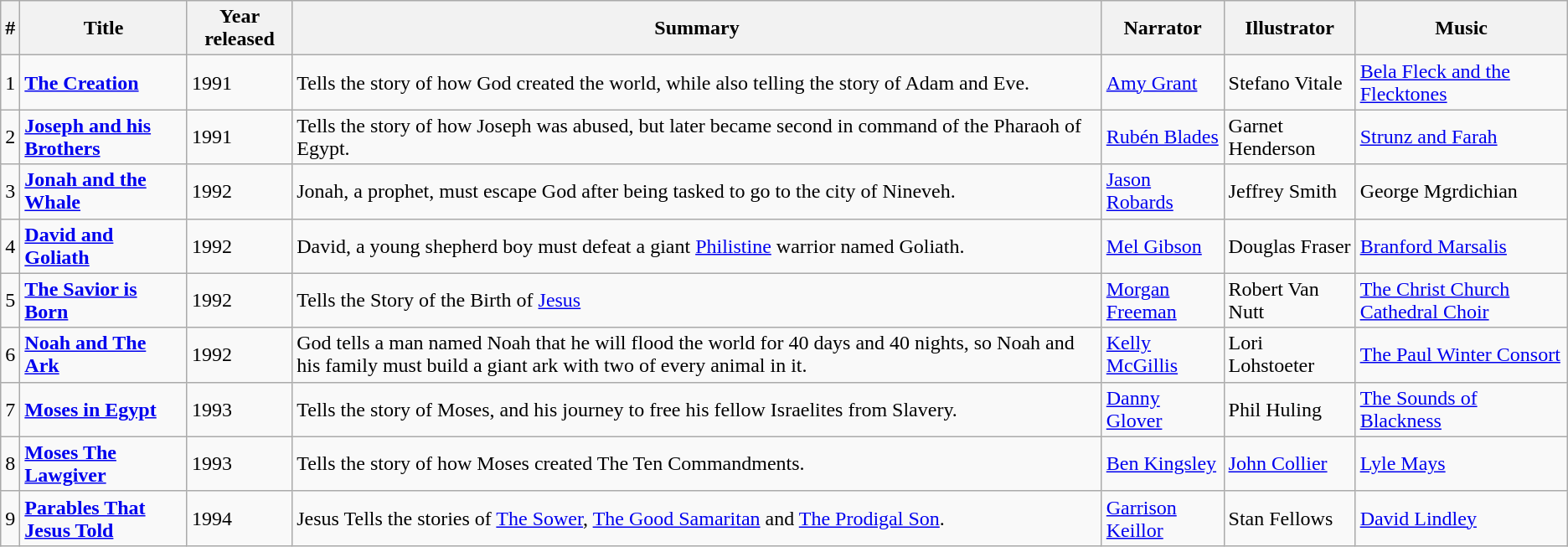<table class="wikitable">
<tr>
<th>#</th>
<th>Title</th>
<th>Year released</th>
<th>Summary</th>
<th>Narrator</th>
<th>Illustrator</th>
<th>Music</th>
</tr>
<tr>
<td>1</td>
<td><strong><a href='#'>The Creation</a></strong></td>
<td>1991</td>
<td>Tells the story of how God created the world, while also telling the story of Adam and Eve.</td>
<td><a href='#'>Amy Grant</a></td>
<td>Stefano Vitale</td>
<td><a href='#'>Bela Fleck and the Flecktones</a></td>
</tr>
<tr>
<td>2</td>
<td><strong><a href='#'>Joseph and his Brothers</a></strong></td>
<td>1991</td>
<td>Tells the story of how Joseph was abused, but later became second in command of the Pharaoh of Egypt.</td>
<td><a href='#'>Rubén Blades</a></td>
<td>Garnet Henderson</td>
<td><a href='#'>Strunz and Farah</a></td>
</tr>
<tr>
<td>3</td>
<td><strong><a href='#'>Jonah and the Whale</a></strong></td>
<td>1992</td>
<td>Jonah, a prophet, must escape God after being tasked to go to the city of Nineveh.</td>
<td><a href='#'>Jason Robards</a></td>
<td>Jeffrey Smith</td>
<td>George Mgrdichian</td>
</tr>
<tr>
<td>4</td>
<td><strong><a href='#'>David and Goliath</a></strong></td>
<td>1992</td>
<td>David, a young shepherd boy must defeat a giant <a href='#'>Philistine</a> warrior named Goliath.</td>
<td><a href='#'>Mel Gibson</a></td>
<td>Douglas Fraser</td>
<td><a href='#'>Branford Marsalis</a></td>
</tr>
<tr>
<td>5</td>
<td><strong><a href='#'>The Savior is Born</a></strong></td>
<td>1992</td>
<td>Tells the Story of the Birth of <a href='#'>Jesus</a></td>
<td><a href='#'>Morgan Freeman</a></td>
<td>Robert Van Nutt</td>
<td><a href='#'>The Christ Church Cathedral Choir</a></td>
</tr>
<tr>
<td>6</td>
<td><strong><a href='#'>Noah and The Ark</a></strong></td>
<td>1992</td>
<td>God tells a man named Noah that he will flood the world for 40 days and 40 nights, so Noah and his family must build a giant ark with two of every animal in it.</td>
<td><a href='#'>Kelly McGillis</a></td>
<td>Lori Lohstoeter</td>
<td><a href='#'>The Paul Winter Consort</a></td>
</tr>
<tr>
<td>7</td>
<td><strong><a href='#'>Moses in Egypt</a></strong></td>
<td>1993</td>
<td>Tells the story of Moses, and his journey to free his fellow Israelites from Slavery.</td>
<td><a href='#'>Danny Glover</a></td>
<td>Phil Huling</td>
<td><a href='#'>The Sounds of Blackness</a></td>
</tr>
<tr>
<td>8</td>
<td><strong><a href='#'>Moses The Lawgiver</a></strong></td>
<td>1993</td>
<td>Tells the story of how Moses created The Ten Commandments.</td>
<td><a href='#'>Ben Kingsley</a></td>
<td><a href='#'>John Collier</a></td>
<td><a href='#'>Lyle Mays</a></td>
</tr>
<tr>
<td>9</td>
<td><strong><a href='#'>Parables That Jesus Told</a></strong></td>
<td>1994</td>
<td>Jesus Tells the stories of <a href='#'>The Sower</a>, <a href='#'>The Good Samaritan</a> and <a href='#'>The Prodigal Son</a>.</td>
<td><a href='#'>Garrison Keillor</a></td>
<td>Stan Fellows</td>
<td><a href='#'>David Lindley</a></td>
</tr>
</table>
